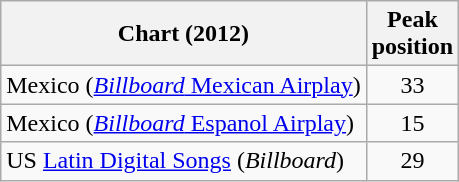<table class="wikitable sortable">
<tr>
<th align="left">Chart (2012)</th>
<th align="left">Peak<br>position</th>
</tr>
<tr>
<td align="left">Mexico  (<a href='#'><em>Billboard</em> Mexican Airplay</a>)</td>
<td align="center">33</td>
</tr>
<tr>
<td align="left">Mexico (<a href='#'><em>Billboard</em> Espanol Airplay</a>)</td>
<td align="center">15</td>
</tr>
<tr>
<td align="left">US <a href='#'>Latin Digital Songs</a> (<em>Billboard</em>)</td>
<td align="center">29</td>
</tr>
</table>
